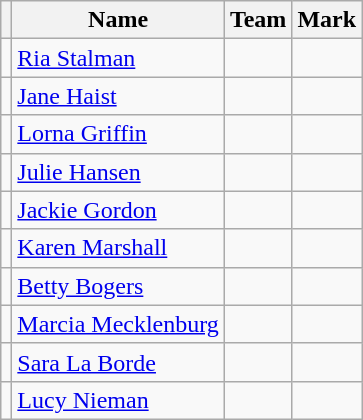<table class=wikitable>
<tr>
<th></th>
<th>Name</th>
<th>Team</th>
<th>Mark</th>
</tr>
<tr>
<td></td>
<td><a href='#'>Ria Stalman</a></td>
<td></td>
<td></td>
</tr>
<tr>
<td></td>
<td><a href='#'>Jane Haist</a></td>
<td></td>
<td></td>
</tr>
<tr>
<td></td>
<td><a href='#'>Lorna Griffin</a></td>
<td></td>
<td></td>
</tr>
<tr>
<td></td>
<td><a href='#'>Julie Hansen</a></td>
<td></td>
<td></td>
</tr>
<tr>
<td></td>
<td><a href='#'>Jackie Gordon</a></td>
<td></td>
<td></td>
</tr>
<tr>
<td></td>
<td><a href='#'>Karen Marshall</a></td>
<td></td>
<td></td>
</tr>
<tr>
<td></td>
<td><a href='#'>Betty Bogers</a></td>
<td></td>
<td></td>
</tr>
<tr>
<td></td>
<td><a href='#'>Marcia Mecklenburg</a></td>
<td></td>
<td></td>
</tr>
<tr>
<td></td>
<td><a href='#'>Sara La Borde</a></td>
<td></td>
<td></td>
</tr>
<tr>
<td></td>
<td><a href='#'>Lucy Nieman</a></td>
<td></td>
<td></td>
</tr>
</table>
